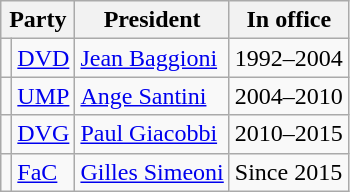<table class="wikitable">
<tr>
<th colspan="2">Party</th>
<th>President</th>
<th>In office</th>
</tr>
<tr>
<td></td>
<td><a href='#'>DVD</a></td>
<td><a href='#'>Jean Baggioni</a></td>
<td>1992–2004</td>
</tr>
<tr>
<td></td>
<td><a href='#'>UMP</a></td>
<td><a href='#'>Ange Santini</a></td>
<td>2004–2010</td>
</tr>
<tr>
<td></td>
<td><a href='#'>DVG</a></td>
<td><a href='#'>Paul Giacobbi</a></td>
<td>2010–2015</td>
</tr>
<tr>
<td></td>
<td><a href='#'>FaC</a></td>
<td><a href='#'>Gilles Simeoni</a></td>
<td>Since 2015</td>
</tr>
</table>
